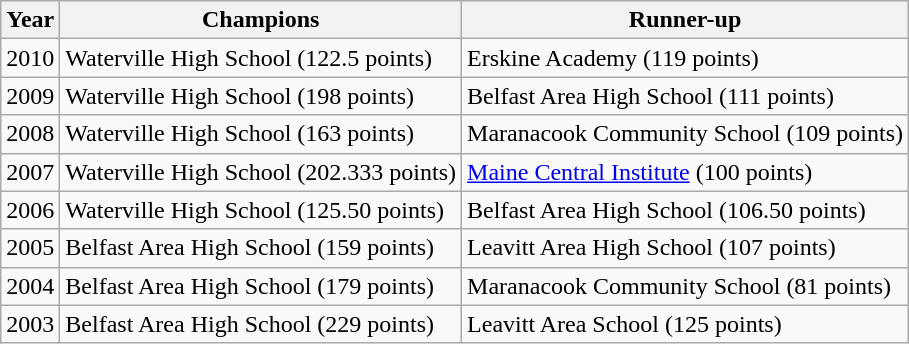<table class="wikitable" border="1">
<tr>
<th>Year</th>
<th>Champions</th>
<th>Runner-up</th>
</tr>
<tr>
<td>2010</td>
<td>Waterville High School (122.5 points)</td>
<td>Erskine Academy (119 points)</td>
</tr>
<tr>
<td>2009</td>
<td>Waterville High School (198 points)</td>
<td>Belfast Area High School (111 points)</td>
</tr>
<tr>
<td>2008</td>
<td>Waterville High School (163 points)</td>
<td>Maranacook Community School (109 points)</td>
</tr>
<tr>
<td>2007</td>
<td>Waterville High School (202.333 points)</td>
<td><a href='#'>Maine Central Institute</a> (100 points)</td>
</tr>
<tr>
<td>2006</td>
<td>Waterville High School (125.50 points)</td>
<td>Belfast Area High School (106.50 points)</td>
</tr>
<tr>
<td>2005</td>
<td>Belfast Area High School (159 points)</td>
<td>Leavitt Area High School (107 points)</td>
</tr>
<tr>
<td>2004</td>
<td>Belfast Area High School (179 points)</td>
<td>Maranacook Community School (81 points)</td>
</tr>
<tr>
<td>2003</td>
<td>Belfast Area High School (229 points)</td>
<td>Leavitt Area School (125 points)</td>
</tr>
</table>
